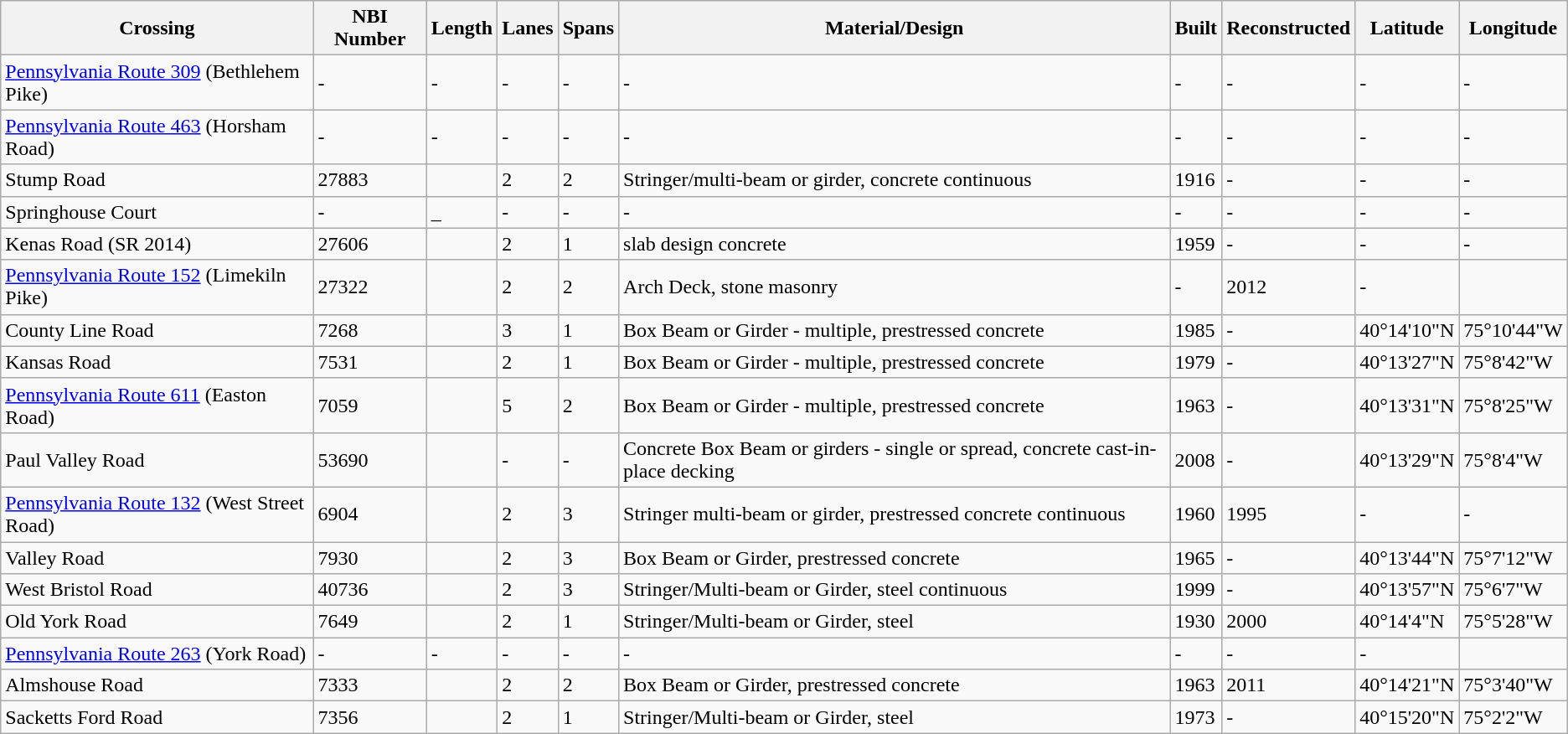<table class="wikitable">
<tr>
<th>Crossing</th>
<th>NBI Number</th>
<th>Length</th>
<th>Lanes</th>
<th>Spans</th>
<th>Material/Design</th>
<th>Built</th>
<th>Reconstructed</th>
<th>Latitude</th>
<th>Longitude</th>
</tr>
<tr>
<td><a href='#'>Pennsylvania Route 309</a> (Bethlehem Pike)</td>
<td>-</td>
<td>-</td>
<td>-</td>
<td>-</td>
<td>-</td>
<td>-</td>
<td>-</td>
<td>-</td>
<td>-</td>
</tr>
<tr>
<td><a href='#'>Pennsylvania Route 463</a> (Horsham Road)</td>
<td>-</td>
<td>-</td>
<td>-</td>
<td>-</td>
<td>-</td>
<td>-</td>
<td>-</td>
<td>-</td>
<td>-</td>
</tr>
<tr>
<td>Stump Road</td>
<td>27883</td>
<td></td>
<td>2</td>
<td>2</td>
<td>Stringer/multi-beam or girder, concrete continuous</td>
<td>1916</td>
<td>-</td>
<td>-</td>
<td>-</td>
</tr>
<tr>
<td>Springhouse Court</td>
<td>-</td>
<td>_</td>
<td>-</td>
<td>-</td>
<td>-</td>
<td>-</td>
<td>-</td>
<td>-</td>
<td>-</td>
</tr>
<tr>
<td>Kenas Road (SR 2014)</td>
<td>27606</td>
<td></td>
<td>2</td>
<td>1</td>
<td>slab design concrete</td>
<td>1959</td>
<td>-</td>
<td>-</td>
<td>-</td>
</tr>
<tr>
<td><a href='#'>Pennsylvania Route 152</a> (Limekiln Pike)</td>
<td>27322</td>
<td></td>
<td>2</td>
<td>2</td>
<td>Arch Deck, stone masonry</td>
<td>-</td>
<td>2012</td>
<td>-</td>
<td></td>
</tr>
<tr>
<td>County Line Road</td>
<td>7268</td>
<td></td>
<td>3</td>
<td>1</td>
<td>Box Beam or Girder - multiple, prestressed concrete</td>
<td>1985</td>
<td>-</td>
<td>40°14'10"N</td>
<td>75°10'44"W</td>
</tr>
<tr>
<td>Kansas Road</td>
<td>7531</td>
<td></td>
<td>2</td>
<td>1</td>
<td>Box Beam or Girder - multiple, prestressed concrete</td>
<td>1979</td>
<td>-</td>
<td>40°13'27"N</td>
<td>75°8'42"W</td>
</tr>
<tr>
<td><a href='#'>Pennsylvania Route 611</a> (Easton Road)</td>
<td>7059</td>
<td></td>
<td>5</td>
<td>2</td>
<td>Box Beam or Girder - multiple, prestressed concrete</td>
<td>1963</td>
<td>-</td>
<td>40°13'31"N</td>
<td>75°8'25"W</td>
</tr>
<tr>
<td>Paul Valley Road</td>
<td>53690</td>
<td></td>
<td>-</td>
<td>-</td>
<td>Concrete Box Beam or girders - single or spread, concrete cast-in-place decking</td>
<td>2008</td>
<td>-</td>
<td>40°13'29"N</td>
<td>75°8'4"W</td>
</tr>
<tr>
<td><a href='#'>Pennsylvania Route 132</a> (West Street Road)</td>
<td>6904</td>
<td></td>
<td>2</td>
<td>3</td>
<td>Stringer multi-beam or girder, prestressed concrete continuous</td>
<td>1960</td>
<td>1995</td>
<td>-</td>
<td>-</td>
</tr>
<tr>
<td>Valley Road</td>
<td>7930</td>
<td></td>
<td>2</td>
<td>3</td>
<td>Box Beam or Girder, prestressed concrete</td>
<td>1965</td>
<td>-</td>
<td>40°13'44"N</td>
<td>75°7'12"W</td>
</tr>
<tr>
<td>West Bristol Road</td>
<td>40736</td>
<td></td>
<td>2</td>
<td>3</td>
<td>Stringer/Multi-beam or Girder, steel continuous</td>
<td>1999</td>
<td>-</td>
<td>40°13'57"N</td>
<td>75°6'7"W</td>
</tr>
<tr>
<td>Old York Road</td>
<td>7649</td>
<td></td>
<td>2</td>
<td>1</td>
<td>Stringer/Multi-beam or Girder, steel</td>
<td>1930</td>
<td>2000</td>
<td>40°14'4"N</td>
<td>75°5'28"W</td>
</tr>
<tr>
<td><a href='#'>Pennsylvania Route 263</a> (York Road)</td>
<td>-</td>
<td>-</td>
<td>-</td>
<td>-</td>
<td>-</td>
<td>-</td>
<td>-</td>
<td>-</td>
<td></td>
</tr>
<tr>
<td>Almshouse Road</td>
<td>7333</td>
<td></td>
<td>2</td>
<td>2</td>
<td>Box Beam or Girder, prestressed concrete</td>
<td>1963</td>
<td>2011</td>
<td>40°14'21"N</td>
<td>75°3'40"W</td>
</tr>
<tr>
<td>Sacketts Ford Road</td>
<td>7356</td>
<td></td>
<td>2</td>
<td>1</td>
<td>Stringer/Multi-beam or Girder, steel</td>
<td>1973</td>
<td>-</td>
<td>40°15'20"N</td>
<td>75°2'2"W</td>
</tr>
</table>
